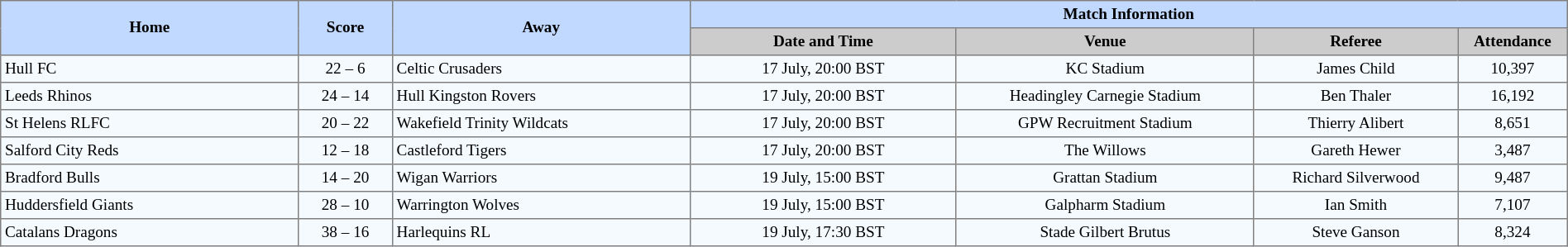<table border=1 style="border-collapse:collapse; font-size:80%; text-align:center;" cellpadding=3 cellspacing=0 width=100%>
<tr bgcolor=#C1D8FF>
<th rowspan=2 width=19%>Home</th>
<th rowspan=2 width=6%>Score</th>
<th rowspan=2 width=19%>Away</th>
<th colspan=6>Match Information</th>
</tr>
<tr bgcolor=#CCCCCC>
<th width=17%>Date and Time</th>
<th width=19%>Venue</th>
<th width=13%>Referee</th>
<th width=7%>Attendance</th>
</tr>
<tr bgcolor=#F5FAFF>
<td align=left> Hull FC</td>
<td>22 – 6</td>
<td align=left> Celtic Crusaders</td>
<td>17 July, 20:00 BST</td>
<td>KC Stadium</td>
<td>James Child</td>
<td>10,397</td>
</tr>
<tr bgcolor=#F5FAFF>
<td align=left> Leeds Rhinos</td>
<td>24 – 14</td>
<td align=left> Hull Kingston Rovers</td>
<td>17 July, 20:00 BST</td>
<td>Headingley Carnegie Stadium</td>
<td>Ben Thaler</td>
<td>16,192</td>
</tr>
<tr bgcolor=#F5FAFF>
<td align=left> St Helens RLFC</td>
<td>20 – 22</td>
<td align=left> Wakefield Trinity Wildcats</td>
<td>17 July, 20:00 BST</td>
<td>GPW Recruitment Stadium</td>
<td>Thierry Alibert</td>
<td>8,651</td>
</tr>
<tr bgcolor=#F5FAFF>
<td align=left> Salford City Reds</td>
<td>12 – 18</td>
<td align=left> Castleford Tigers</td>
<td>17 July, 20:00 BST</td>
<td>The Willows</td>
<td>Gareth Hewer</td>
<td>3,487</td>
</tr>
<tr bgcolor=#F5FAFF>
<td align=left> Bradford Bulls</td>
<td>14 – 20</td>
<td align=left> Wigan Warriors</td>
<td>19 July, 15:00 BST</td>
<td>Grattan Stadium</td>
<td>Richard Silverwood</td>
<td>9,487</td>
</tr>
<tr bgcolor=#F5FAFF>
<td align=left> Huddersfield Giants</td>
<td>28 – 10</td>
<td align=left> Warrington Wolves</td>
<td>19 July, 15:00 BST</td>
<td>Galpharm Stadium</td>
<td>Ian Smith</td>
<td>7,107</td>
</tr>
<tr bgcolor=#F5FAFF>
<td align=left> Catalans Dragons</td>
<td>38 – 16</td>
<td align=left> Harlequins RL</td>
<td>19 July, 17:30 BST</td>
<td>Stade Gilbert Brutus</td>
<td>Steve Ganson</td>
<td>8,324</td>
</tr>
</table>
